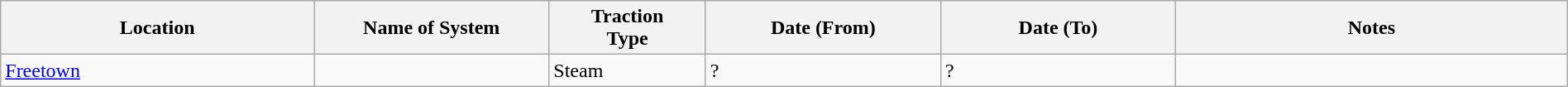<table class="wikitable" style="width:100%;">
<tr>
<th style="width:20%;">Location</th>
<th style="width:15%;">Name of System</th>
<th style="width:10%;">Traction<br>Type</th>
<th style="width:15%;">Date (From)</th>
<th style="width:15%;">Date (To)</th>
<th style="width:25%;">Notes</th>
</tr>
<tr>
<td><a href='#'>Freetown</a></td>
<td> </td>
<td>Steam</td>
<td>?</td>
<td>?</td>
<td> </td>
</tr>
</table>
